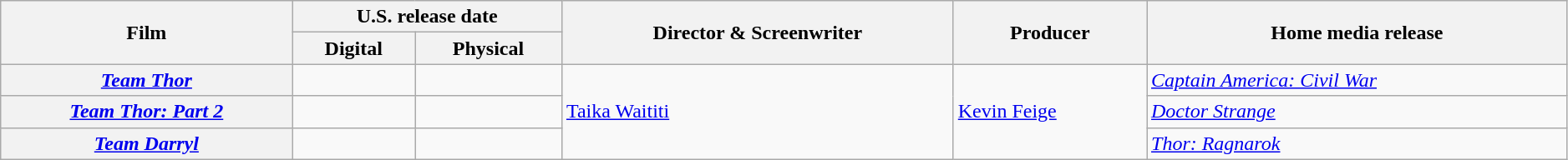<table class="wikitable plainrowheaders defaultcenter col2left col3left" style="width: 99%;">
<tr>
<th scope="col" rowspan="2">Film</th>
<th scope="col" colspan="2">U.S. release date</th>
<th scope="col" rowspan="2">Director & Screenwriter</th>
<th scope="col" rowspan="2">Producer</th>
<th scope="col" rowspan="2">Home media release</th>
</tr>
<tr>
<th scope="col">Digital</th>
<th scope="col">Physical</th>
</tr>
<tr>
<th scope="row"><em><a href='#'>Team Thor</a></em></th>
<td></td>
<td></td>
<td rowspan="3"><a href='#'>Taika Waititi</a></td>
<td rowspan="3"><a href='#'>Kevin Feige</a></td>
<td><em><a href='#'>Captain America: Civil War</a></em></td>
</tr>
<tr>
<th scope="row"><em><a href='#'>Team Thor: Part 2</a></em></th>
<td></td>
<td></td>
<td><em><a href='#'>Doctor Strange</a></em></td>
</tr>
<tr>
<th scope="row"><em><a href='#'>Team Darryl</a></em></th>
<td></td>
<td></td>
<td><em><a href='#'>Thor: Ragnarok</a></em></td>
</tr>
</table>
